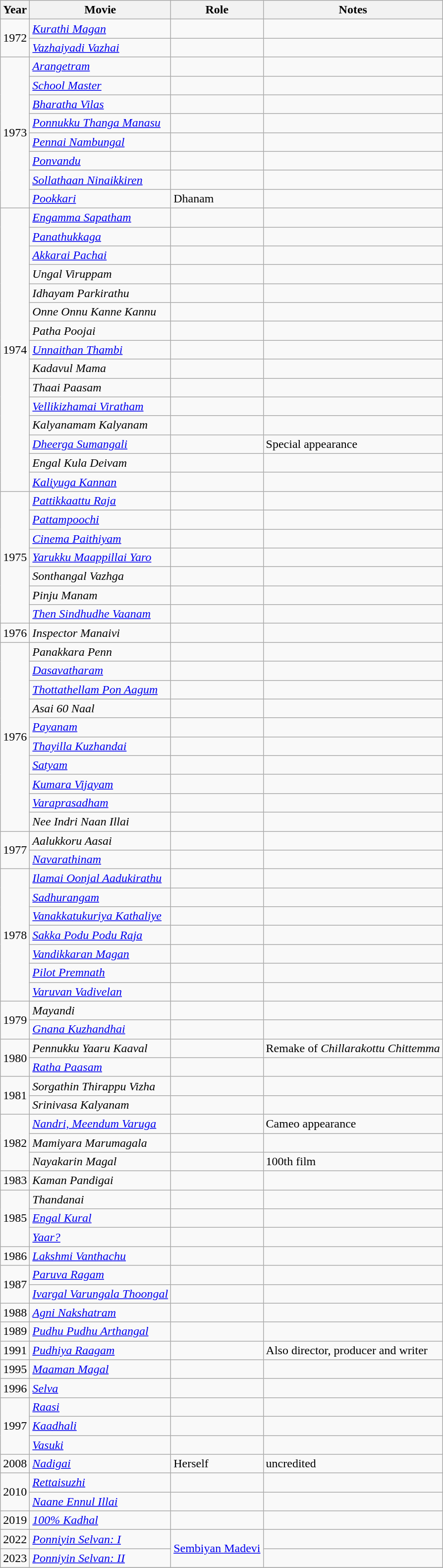<table class="wikitable sortable">
<tr>
<th>Year</th>
<th>Movie</th>
<th>Role</th>
<th>Notes</th>
</tr>
<tr>
<td rowspan="2">1972</td>
<td><em><a href='#'>Kurathi Magan</a></em></td>
<td></td>
<td></td>
</tr>
<tr>
<td><em><a href='#'>Vazhaiyadi Vazhai</a></em></td>
<td></td>
<td></td>
</tr>
<tr>
<td rowspan="8">1973</td>
<td><em><a href='#'>Arangetram</a></em></td>
<td></td>
<td></td>
</tr>
<tr>
<td><em><a href='#'>School Master</a></em></td>
<td></td>
<td></td>
</tr>
<tr>
<td><em><a href='#'>Bharatha Vilas</a></em></td>
<td></td>
<td></td>
</tr>
<tr>
<td><em><a href='#'>Ponnukku Thanga Manasu</a></em></td>
<td></td>
<td></td>
</tr>
<tr>
<td><em><a href='#'>Pennai Nambungal</a></em></td>
<td></td>
<td></td>
</tr>
<tr>
<td><em><a href='#'>Ponvandu</a></em></td>
<td></td>
<td></td>
</tr>
<tr>
<td><em><a href='#'>Sollathaan Ninaikkiren</a></em></td>
<td></td>
<td></td>
</tr>
<tr>
<td><em><a href='#'>Pookkari</a></em></td>
<td>Dhanam</td>
<td></td>
</tr>
<tr>
<td rowspan="15">1974</td>
<td><em><a href='#'>Engamma Sapatham</a></em></td>
<td></td>
<td></td>
</tr>
<tr>
<td><em><a href='#'>Panathukkaga</a></em></td>
<td></td>
<td></td>
</tr>
<tr>
<td><em><a href='#'>Akkarai Pachai</a></em></td>
<td></td>
<td></td>
</tr>
<tr>
<td><em>Ungal Viruppam</em></td>
<td></td>
<td></td>
</tr>
<tr>
<td><em>Idhayam Parkirathu</em></td>
<td></td>
<td></td>
</tr>
<tr>
<td><em>Onne Onnu Kanne Kannu</em></td>
<td></td>
<td></td>
</tr>
<tr>
<td><em>Patha Poojai</em></td>
<td></td>
<td></td>
</tr>
<tr>
<td><em><a href='#'>Unnaithan Thambi</a></em></td>
<td></td>
<td></td>
</tr>
<tr>
<td><em>Kadavul Mama</em></td>
<td></td>
<td></td>
</tr>
<tr>
<td><em>Thaai Paasam</em></td>
<td></td>
<td></td>
</tr>
<tr>
<td><em><a href='#'>Vellikizhamai Viratham</a></em></td>
<td></td>
<td></td>
</tr>
<tr>
<td><em>Kalyanamam Kalyanam</em></td>
<td></td>
<td></td>
</tr>
<tr>
<td><em><a href='#'>Dheerga Sumangali</a></em></td>
<td></td>
<td>Special appearance</td>
</tr>
<tr>
<td><em>Engal Kula Deivam</em></td>
<td></td>
<td></td>
</tr>
<tr>
<td><em><a href='#'>Kaliyuga Kannan</a></em></td>
<td></td>
<td></td>
</tr>
<tr>
<td rowspan="7">1975</td>
<td><em><a href='#'>Pattikkaattu Raja</a></em></td>
<td></td>
<td></td>
</tr>
<tr>
<td><em><a href='#'>Pattampoochi</a></em></td>
<td></td>
<td></td>
</tr>
<tr>
<td><em><a href='#'>Cinema Paithiyam</a></em></td>
<td></td>
<td></td>
</tr>
<tr>
<td><em><a href='#'>Yarukku Maappillai Yaro</a></em></td>
<td></td>
<td></td>
</tr>
<tr>
<td><em>Sonthangal Vazhga</em></td>
<td></td>
<td></td>
</tr>
<tr>
<td><em>Pinju Manam</em></td>
<td></td>
<td></td>
</tr>
<tr>
<td><em><a href='#'>Then Sindhudhe Vaanam</a></em></td>
<td></td>
<td></td>
</tr>
<tr>
<td>1976</td>
<td><em>Inspector Manaivi</em></td>
<td></td>
<td></td>
</tr>
<tr>
<td rowspan="10">1976</td>
<td><em>Panakkara Penn</em></td>
<td></td>
<td></td>
</tr>
<tr>
<td><em><a href='#'>Dasavatharam</a></em></td>
<td></td>
<td></td>
</tr>
<tr>
<td><em><a href='#'>Thottathellam Pon Aagum</a></em></td>
<td></td>
<td></td>
</tr>
<tr>
<td><em>Asai 60 Naal</em></td>
<td></td>
<td></td>
</tr>
<tr>
<td><em><a href='#'>Payanam</a></em></td>
<td></td>
<td></td>
</tr>
<tr>
<td><em><a href='#'>Thayilla Kuzhandai</a></em></td>
<td></td>
<td></td>
</tr>
<tr>
<td><em><a href='#'>Satyam</a></em></td>
<td></td>
<td></td>
</tr>
<tr>
<td><em><a href='#'>Kumara Vijayam</a></em></td>
<td></td>
<td></td>
</tr>
<tr>
<td><em><a href='#'>Varaprasadham</a></em></td>
<td></td>
<td></td>
</tr>
<tr>
<td><em>Nee Indri Naan Illai</em></td>
<td></td>
<td></td>
</tr>
<tr>
<td rowspan="2">1977</td>
<td><em>Aalukkoru Aasai</em></td>
<td></td>
<td></td>
</tr>
<tr>
<td><em><a href='#'>Navarathinam</a></em></td>
<td></td>
<td></td>
</tr>
<tr>
<td rowspan="7">1978</td>
<td><em><a href='#'>Ilamai Oonjal Aadukirathu</a></em></td>
<td></td>
<td></td>
</tr>
<tr>
<td><em><a href='#'>Sadhurangam</a></em></td>
<td></td>
<td></td>
</tr>
<tr>
<td><em><a href='#'>Vanakkatukuriya Kathaliye</a></em></td>
<td></td>
<td></td>
</tr>
<tr>
<td><em><a href='#'>Sakka Podu Podu Raja</a></em></td>
<td></td>
<td></td>
</tr>
<tr>
<td><em><a href='#'>Vandikkaran Magan</a></em></td>
<td></td>
<td></td>
</tr>
<tr>
<td><em><a href='#'>Pilot Premnath</a></em></td>
<td></td>
<td></td>
</tr>
<tr>
<td><em><a href='#'>Varuvan Vadivelan</a></em></td>
<td></td>
<td></td>
</tr>
<tr>
<td rowspan="2">1979</td>
<td><em>Mayandi</em></td>
<td></td>
<td></td>
</tr>
<tr>
<td><em><a href='#'>Gnana Kuzhandhai</a></em></td>
<td></td>
<td></td>
</tr>
<tr>
<td rowspan="2">1980</td>
<td><em>Pennukku Yaaru Kaaval</em></td>
<td></td>
<td>Remake of <em>Chillarakottu Chittemma</em></td>
</tr>
<tr>
<td><em><a href='#'>Ratha Paasam</a></em></td>
<td></td>
<td></td>
</tr>
<tr>
<td rowspan="2">1981</td>
<td><em>Sorgathin Thirappu Vizha</em></td>
<td></td>
<td></td>
</tr>
<tr>
<td><em>Srinivasa Kalyanam</em></td>
<td></td>
<td></td>
</tr>
<tr>
<td rowspan="3">1982</td>
<td><em><a href='#'>Nandri, Meendum Varuga</a></em></td>
<td></td>
<td>Cameo appearance</td>
</tr>
<tr>
<td><em>Mamiyara Marumagala</em></td>
<td></td>
<td></td>
</tr>
<tr>
<td><em>Nayakarin Magal</em></td>
<td></td>
<td>100th film</td>
</tr>
<tr>
<td>1983</td>
<td><em>Kaman Pandigai</em></td>
<td></td>
<td></td>
</tr>
<tr>
<td rowspan="3">1985</td>
<td><em>Thandanai</em></td>
<td></td>
<td></td>
</tr>
<tr>
<td><em><a href='#'>Engal Kural</a></em></td>
<td></td>
<td></td>
</tr>
<tr>
<td><em><a href='#'>Yaar?</a></em></td>
<td></td>
<td></td>
</tr>
<tr>
<td>1986</td>
<td><em><a href='#'>Lakshmi Vanthachu</a></em></td>
<td></td>
<td></td>
</tr>
<tr>
<td rowspan="2">1987</td>
<td><em><a href='#'>Paruva Ragam</a></em></td>
<td></td>
<td></td>
</tr>
<tr>
<td><em><a href='#'>Ivargal Varungala Thoongal</a></em></td>
<td></td>
<td></td>
</tr>
<tr>
<td>1988</td>
<td><em><a href='#'>Agni Nakshatram</a></em></td>
<td></td>
<td></td>
</tr>
<tr>
<td>1989</td>
<td><em><a href='#'>Pudhu Pudhu Arthangal</a></em></td>
<td></td>
<td></td>
</tr>
<tr>
<td>1991</td>
<td><em><a href='#'>Pudhiya Raagam</a></em></td>
<td></td>
<td>Also director, producer and writer</td>
</tr>
<tr>
<td>1995</td>
<td><em><a href='#'>Maaman Magal</a></em></td>
<td></td>
<td></td>
</tr>
<tr>
<td>1996</td>
<td><em><a href='#'>Selva</a></em></td>
<td></td>
<td></td>
</tr>
<tr>
<td rowspan="3">1997</td>
<td><em><a href='#'>Raasi</a></em></td>
<td></td>
<td></td>
</tr>
<tr>
<td><em><a href='#'>Kaadhali</a></em></td>
<td></td>
<td></td>
</tr>
<tr>
<td><em><a href='#'>Vasuki</a></em></td>
<td></td>
<td></td>
</tr>
<tr>
<td>2008</td>
<td><em><a href='#'>Nadigai</a></em></td>
<td>Herself</td>
<td>uncredited</td>
</tr>
<tr>
<td rowspan="2">2010</td>
<td><em><a href='#'>Rettaisuzhi</a></em></td>
<td></td>
<td></td>
</tr>
<tr>
<td><em><a href='#'>Naane Ennul Illai</a></em></td>
<td></td>
<td></td>
</tr>
<tr>
<td>2019</td>
<td><em><a href='#'>100% Kadhal</a></em></td>
<td></td>
<td></td>
</tr>
<tr>
<td>2022</td>
<td><em><a href='#'>Ponniyin Selvan: I</a></em></td>
<td rowspan="2"><a href='#'>Sembiyan Madevi</a></td>
<td></td>
</tr>
<tr>
<td>2023</td>
<td><em><a href='#'>Ponniyin Selvan: II</a></em></td>
<td></td>
</tr>
<tr>
</tr>
</table>
